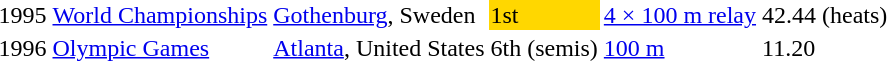<table>
<tr>
<td>1995</td>
<td><a href='#'>World Championships</a></td>
<td><a href='#'>Gothenburg</a>, Sweden</td>
<td bgcolor=gold>1st</td>
<td><a href='#'>4 × 100 m relay</a></td>
<td>42.44 (heats)</td>
</tr>
<tr>
<td>1996</td>
<td><a href='#'>Olympic Games</a></td>
<td><a href='#'>Atlanta</a>, United States</td>
<td>6th (semis)</td>
<td><a href='#'>100 m</a></td>
<td>11.20</td>
</tr>
</table>
